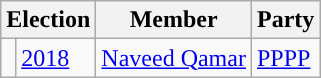<table class="wikitable">
<tr>
<th colspan="2">Election</th>
<th>Member</th>
<th>Party</th>
</tr>
<tr>
<td style="background-color: "></td>
<td><a href='#'>2018</a></td>
<td><a href='#'>Naveed Qamar</a></td>
<td><a href='#'>PPPP</a></td>
</tr>
</table>
